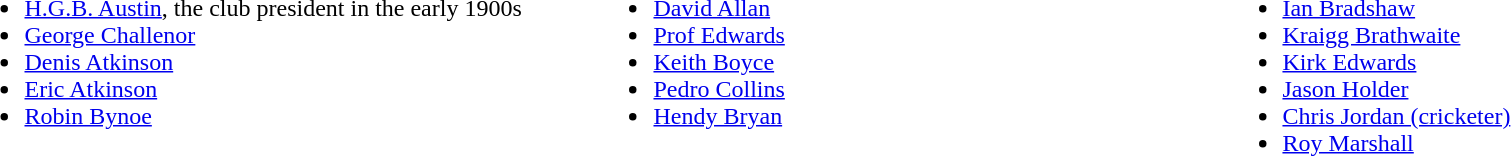<table>
<tr>
<td valign="top" width="33.3%"><br><ul><li><a href='#'>H.G.B. Austin</a>, the club president in the early 1900s</li><li><a href='#'>George Challenor</a></li><li><a href='#'>Denis Atkinson</a></li><li><a href='#'>Eric Atkinson</a></li><li><a href='#'>Robin Bynoe</a></li></ul></td>
<td valign="top" width="33.3%"><br><ul><li><a href='#'>David Allan</a></li><li><a href='#'>Prof Edwards</a></li><li><a href='#'>Keith Boyce</a></li><li><a href='#'>Pedro Collins</a></li><li><a href='#'>Hendy Bryan</a></li></ul></td>
<td valign="top" width="33.3%"><br><ul><li><a href='#'>Ian Bradshaw</a></li><li><a href='#'>Kraigg Brathwaite</a></li><li><a href='#'>Kirk Edwards</a></li><li><a href='#'>Jason Holder</a></li><li><a href='#'>Chris Jordan (cricketer)</a></li><li><a href='#'>Roy Marshall</a></li></ul></td>
<td valign="top" width="33.3%"></td>
</tr>
</table>
